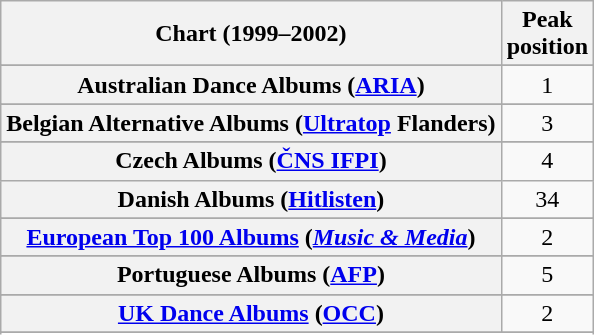<table class="wikitable sortable plainrowheaders" style="text-align:center;">
<tr>
<th scope="col">Chart (1999–2002)</th>
<th scope="col">Peak<br>position</th>
</tr>
<tr>
</tr>
<tr>
<th scope="row">Australian Dance Albums (<a href='#'>ARIA</a>)</th>
<td>1</td>
</tr>
<tr>
</tr>
<tr>
</tr>
<tr>
<th scope="row">Belgian Alternative Albums (<a href='#'>Ultratop</a> Flanders)</th>
<td>3</td>
</tr>
<tr>
</tr>
<tr>
</tr>
<tr>
<th scope="row">Czech Albums (<a href='#'>ČNS IFPI</a>)</th>
<td>4</td>
</tr>
<tr>
<th scope="row">Danish Albums (<a href='#'>Hitlisten</a>)</th>
<td>34</td>
</tr>
<tr>
</tr>
<tr>
<th scope="row"><a href='#'>European Top 100 Albums</a> (<em><a href='#'>Music & Media</a></em>)</th>
<td>2</td>
</tr>
<tr>
</tr>
<tr>
</tr>
<tr>
</tr>
<tr>
</tr>
<tr>
</tr>
<tr>
</tr>
<tr>
</tr>
<tr>
<th scope="row">Portuguese Albums (<a href='#'>AFP</a>)</th>
<td>5</td>
</tr>
<tr>
</tr>
<tr>
</tr>
<tr>
</tr>
<tr>
</tr>
<tr>
<th scope="row"><a href='#'>UK Dance Albums</a> (<a href='#'>OCC</a>)</th>
<td>2</td>
</tr>
<tr>
</tr>
<tr>
</tr>
</table>
